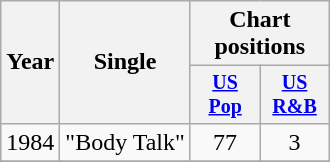<table class="wikitable" style="text-align:center;">
<tr>
<th rowspan="2">Year</th>
<th rowspan="2">Single</th>
<th colspan="2">Chart positions</th>
</tr>
<tr style="font-size:smaller;">
<th width="40"><a href='#'>US<br>Pop</a></th>
<th width="40"><a href='#'>US<br>R&B</a></th>
</tr>
<tr>
<td rowspan="1">1984</td>
<td align="left">"Body Talk"</td>
<td>77</td>
<td>3</td>
</tr>
<tr>
</tr>
</table>
